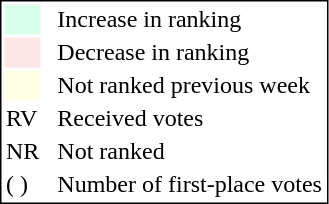<table style="border:1px solid black;">
<tr>
<td style="background:#D8FFEB; width:20px;"></td>
<td> </td>
<td>Increase in ranking</td>
</tr>
<tr>
<td style="background:#FFE6E6; width:20px;"></td>
<td> </td>
<td>Decrease in ranking</td>
</tr>
<tr>
<td style="background:#FFFFE6; width:20px;"></td>
<td> </td>
<td>Not ranked previous week</td>
</tr>
<tr>
<td>RV</td>
<td> </td>
<td>Received votes</td>
</tr>
<tr>
<td>NR</td>
<td> </td>
<td>Not ranked</td>
</tr>
<tr>
<td>( )</td>
<td> </td>
<td>Number of first-place votes</td>
</tr>
</table>
